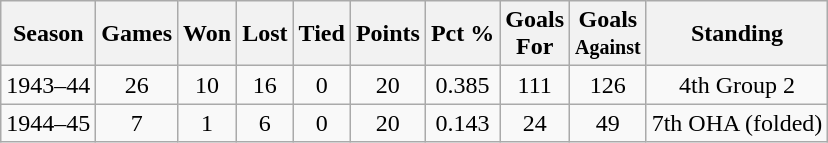<table class="wikitable">
<tr>
<th>Season</th>
<th>Games</th>
<th>Won</th>
<th>Lost</th>
<th>Tied</th>
<th>Points</th>
<th>Pct %</th>
<th>Goals<br>For</th>
<th>Goals<br><small>Against</small></th>
<th>Standing</th>
</tr>
<tr align="center">
<td>1943–44</td>
<td>26</td>
<td>10</td>
<td>16</td>
<td>0</td>
<td>20</td>
<td>0.385</td>
<td>111</td>
<td>126</td>
<td>4th Group 2</td>
</tr>
<tr align="center">
<td>1944–45</td>
<td>7</td>
<td>1</td>
<td>6</td>
<td>0</td>
<td>20</td>
<td>0.143</td>
<td>24</td>
<td>49</td>
<td>7th OHA (folded)</td>
</tr>
</table>
